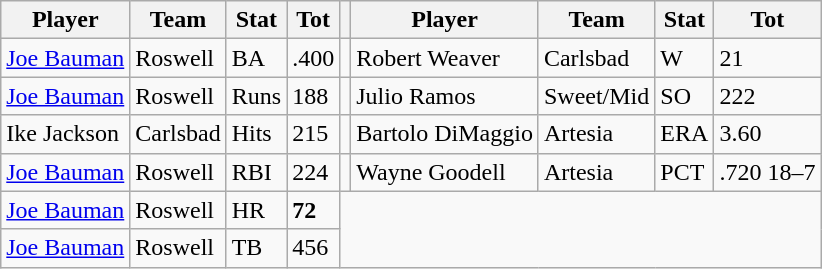<table class="wikitable">
<tr>
<th>Player</th>
<th>Team</th>
<th>Stat</th>
<th>Tot</th>
<th></th>
<th>Player</th>
<th>Team</th>
<th>Stat</th>
<th>Tot</th>
</tr>
<tr>
<td><a href='#'>Joe Bauman</a></td>
<td>Roswell</td>
<td>BA</td>
<td>.400</td>
<td></td>
<td>Robert Weaver</td>
<td>Carlsbad</td>
<td>W</td>
<td>21</td>
</tr>
<tr>
<td><a href='#'>Joe Bauman</a></td>
<td>Roswell</td>
<td>Runs</td>
<td>188</td>
<td></td>
<td>Julio Ramos</td>
<td>Sweet/Mid</td>
<td>SO</td>
<td>222</td>
</tr>
<tr>
<td>Ike Jackson</td>
<td>Carlsbad</td>
<td>Hits</td>
<td>215</td>
<td></td>
<td>Bartolo DiMaggio</td>
<td>Artesia</td>
<td>ERA</td>
<td>3.60</td>
</tr>
<tr>
<td><a href='#'>Joe Bauman</a></td>
<td>Roswell</td>
<td>RBI</td>
<td>224</td>
<td></td>
<td>Wayne Goodell</td>
<td>Artesia</td>
<td>PCT</td>
<td>.720 18–7</td>
</tr>
<tr>
<td><a href='#'>Joe Bauman</a></td>
<td>Roswell</td>
<td>HR</td>
<td><strong>72</strong></td>
</tr>
<tr>
<td><a href='#'>Joe Bauman</a></td>
<td>Roswell</td>
<td>TB</td>
<td>456</td>
</tr>
</table>
